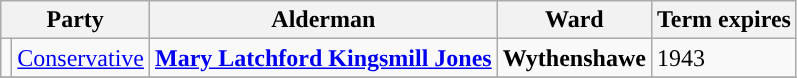<table class="wikitable">
<tr>
<th colspan="2">Party</th>
<th>Alderman</th>
<th>Ward</th>
<th>Term expires</th>
</tr>
<tr>
<td style="background-color:"></td>
<td><a href='#'>Conservative</a></td>
<td><strong><a href='#'>Mary Latchford Kingsmill Jones</a></strong></td>
<td><strong>Wythenshawe</strong></td>
<td>1943</td>
</tr>
<tr>
</tr>
</table>
